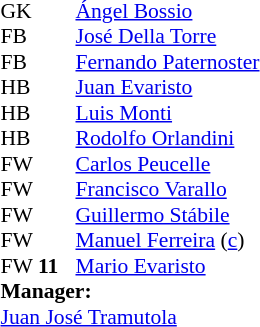<table style="font-size:90%; margin:0.2em auto;" cellspacing="0" cellpadding="0">
<tr>
<th width="25"></th>
<th width="25"></th>
</tr>
<tr>
<td>GK</td>
<td></td>
<td><a href='#'>Ángel Bossio</a></td>
</tr>
<tr>
<td>FB</td>
<td></td>
<td><a href='#'>José Della Torre</a></td>
</tr>
<tr>
<td>FB</td>
<td></td>
<td><a href='#'>Fernando Paternoster</a></td>
</tr>
<tr>
<td>HB</td>
<td></td>
<td><a href='#'>Juan Evaristo</a></td>
</tr>
<tr>
<td>HB</td>
<td></td>
<td><a href='#'>Luis Monti</a></td>
</tr>
<tr>
<td>HB</td>
<td></td>
<td><a href='#'>Rodolfo Orlandini</a></td>
</tr>
<tr>
<td>FW</td>
<td></td>
<td><a href='#'>Carlos Peucelle</a></td>
</tr>
<tr>
<td>FW</td>
<td></td>
<td><a href='#'>Francisco Varallo</a></td>
</tr>
<tr>
<td>FW</td>
<td></td>
<td><a href='#'>Guillermo Stábile</a></td>
</tr>
<tr>
<td>FW</td>
<td></td>
<td><a href='#'>Manuel Ferreira</a> (<a href='#'>c</a>)</td>
</tr>
<tr>
<td>FW</td>
<td><strong>11</strong></td>
<td><a href='#'>Mario Evaristo</a></td>
</tr>
<tr>
<td colspan=3><strong>Manager:</strong></td>
</tr>
<tr>
<td colspan=4><a href='#'>Juan José Tramutola</a></td>
</tr>
</table>
